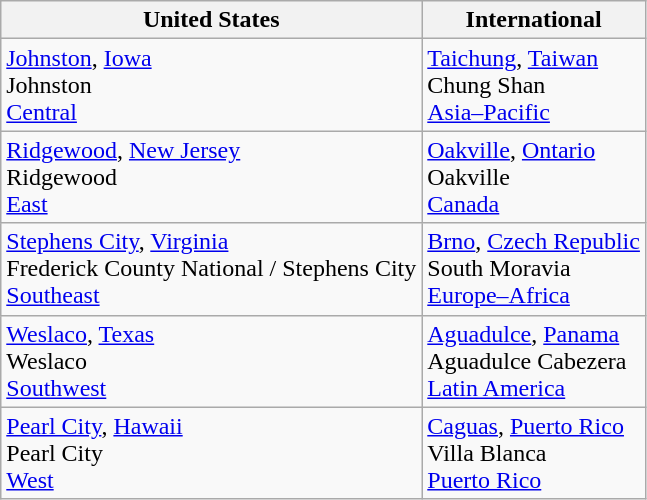<table class="wikitable">
<tr>
<th>United States</th>
<th>International</th>
</tr>
<tr>
<td> <a href='#'>Johnston</a>, <a href='#'>Iowa</a><br> Johnston <br><a href='#'>Central</a></td>
<td> <a href='#'>Taichung</a>, <a href='#'>Taiwan</a><br> Chung Shan <br><a href='#'>Asia–Pacific</a></td>
</tr>
<tr>
<td> <a href='#'>Ridgewood</a>, <a href='#'>New Jersey</a><br> Ridgewood <br><a href='#'>East</a></td>
<td> <a href='#'>Oakville</a>, <a href='#'>Ontario</a><br> Oakville <br><a href='#'>Canada</a></td>
</tr>
<tr>
<td> <a href='#'>Stephens City</a>, <a href='#'>Virginia</a><br> Frederick County National / Stephens City  <br><a href='#'>Southeast</a></td>
<td> <a href='#'>Brno</a>, <a href='#'>Czech Republic</a><br> South Moravia <br><a href='#'>Europe–Africa</a></td>
</tr>
<tr>
<td> <a href='#'>Weslaco</a>, <a href='#'>Texas</a><br> Weslaco <br><a href='#'>Southwest</a></td>
<td> <a href='#'>Aguadulce</a>, <a href='#'>Panama</a><br> Aguadulce Cabezera <br><a href='#'>Latin America</a></td>
</tr>
<tr>
<td> <a href='#'>Pearl City</a>, <a href='#'>Hawaii</a><br> Pearl City <br><a href='#'>West</a></td>
<td> <a href='#'>Caguas</a>, <a href='#'>Puerto Rico</a><br> Villa Blanca <br><a href='#'>Puerto Rico</a></td>
</tr>
</table>
